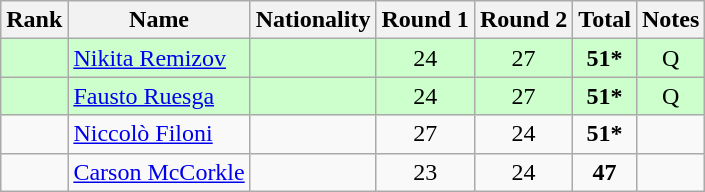<table class="wikitable sortable" style="text-align:center">
<tr>
<th>Rank</th>
<th>Name</th>
<th>Nationality</th>
<th>Round 1</th>
<th>Round 2</th>
<th>Total</th>
<th>Notes</th>
</tr>
<tr bgcolor=ccffcc>
<td></td>
<td align=left><a href='#'>Nikita Remizov</a></td>
<td align=left></td>
<td>24</td>
<td>27</td>
<td><strong>51*</strong></td>
<td>Q</td>
</tr>
<tr bgcolor=ccffcc>
<td></td>
<td align=left><a href='#'>Fausto Ruesga</a></td>
<td align=left></td>
<td>24</td>
<td>27</td>
<td><strong>51*</strong></td>
<td>Q</td>
</tr>
<tr>
<td></td>
<td align=left><a href='#'>Niccolò Filoni</a></td>
<td align=left></td>
<td>27</td>
<td>24</td>
<td><strong>51*</strong></td>
<td></td>
</tr>
<tr>
<td></td>
<td align=left><a href='#'>Carson McCorkle</a></td>
<td align=left></td>
<td>23</td>
<td>24</td>
<td><strong>47</strong></td>
<td></td>
</tr>
</table>
